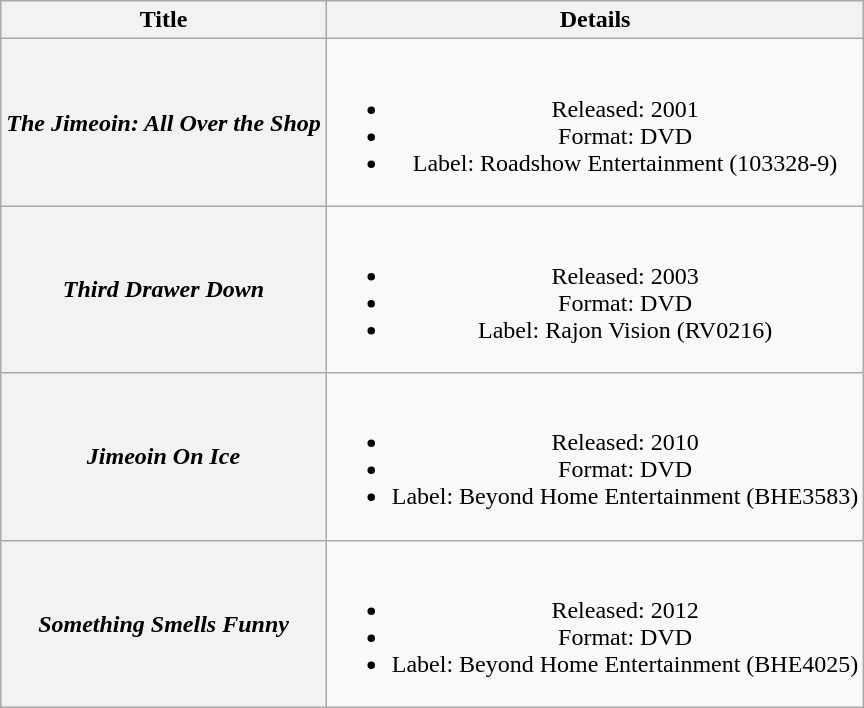<table class="wikitable plainrowheaders" style="text-align:center;" border="1">
<tr>
<th>Title</th>
<th>Details</th>
</tr>
<tr>
<th scope="row"><em>The Jimeoin: All Over the Shop</em></th>
<td><br><ul><li>Released: 2001</li><li>Format: DVD</li><li>Label: Roadshow Entertainment (103328-9)</li></ul></td>
</tr>
<tr>
<th scope="row"><em>Third Drawer Down</em></th>
<td><br><ul><li>Released: 2003</li><li>Format: DVD</li><li>Label: Rajon Vision (RV0216)</li></ul></td>
</tr>
<tr>
<th scope="row"><em>Jimeoin On Ice</em></th>
<td><br><ul><li>Released: 2010</li><li>Format: DVD</li><li>Label: Beyond Home Entertainment (BHE3583)</li></ul></td>
</tr>
<tr>
<th scope="row"><em>Something Smells Funny</em></th>
<td><br><ul><li>Released: 2012</li><li>Format: DVD</li><li>Label: Beyond Home Entertainment (BHE4025)</li></ul></td>
</tr>
</table>
